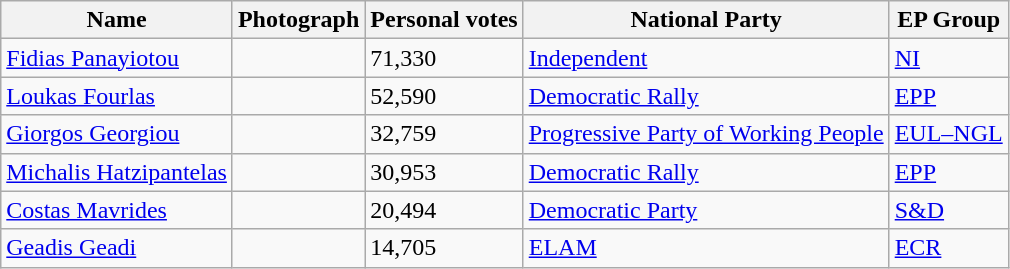<table class="wikitable sortable">
<tr>
<th>Name</th>
<th>Photograph</th>
<th>Personal votes</th>
<th>National Party</th>
<th>EP Group</th>
</tr>
<tr>
<td><a href='#'>Fidias Panayiotou</a></td>
<td></td>
<td>71,330</td>
<td> <a href='#'>Independent</a></td>
<td> <a href='#'>NI</a></td>
</tr>
<tr>
<td><a href='#'>Loukas Fourlas</a></td>
<td></td>
<td>52,590</td>
<td> <a href='#'>Democratic Rally</a></td>
<td> <a href='#'>EPP</a></td>
</tr>
<tr>
<td><a href='#'>Giorgos Georgiou</a></td>
<td></td>
<td>32,759</td>
<td> <a href='#'>Progressive Party of Working People</a></td>
<td> <a href='#'>EUL–NGL</a></td>
</tr>
<tr>
<td><a href='#'>Michalis Hatzipantelas</a></td>
<td></td>
<td>30,953</td>
<td> <a href='#'>Democratic Rally</a></td>
<td> <a href='#'>EPP</a></td>
</tr>
<tr>
<td><a href='#'>Costas Mavrides</a></td>
<td></td>
<td>20,494</td>
<td> <a href='#'>Democratic Party</a></td>
<td> <a href='#'>S&D</a></td>
</tr>
<tr>
<td><a href='#'>Geadis Geadi</a></td>
<td></td>
<td>14,705</td>
<td> <a href='#'>ELAM</a></td>
<td> <a href='#'>ECR</a></td>
</tr>
</table>
